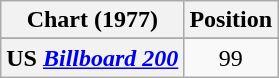<table class="wikitable sortable plainrowheaders">
<tr>
<th>Chart (1977)</th>
<th>Position</th>
</tr>
<tr>
</tr>
<tr>
<th scope="row">US <em><a href='#'>Billboard 200</a></em></th>
<td style="text-align:center;">99</td>
</tr>
</table>
